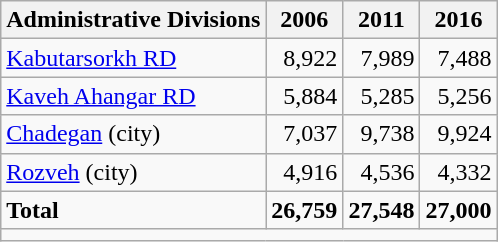<table class="wikitable">
<tr>
<th>Administrative Divisions</th>
<th>2006</th>
<th>2011</th>
<th>2016</th>
</tr>
<tr>
<td><a href='#'>Kabutarsorkh RD</a></td>
<td style="text-align: right;">8,922</td>
<td style="text-align: right;">7,989</td>
<td style="text-align: right;">7,488</td>
</tr>
<tr>
<td><a href='#'>Kaveh Ahangar RD</a></td>
<td style="text-align: right;">5,884</td>
<td style="text-align: right;">5,285</td>
<td style="text-align: right;">5,256</td>
</tr>
<tr>
<td><a href='#'>Chadegan</a> (city)</td>
<td style="text-align: right;">7,037</td>
<td style="text-align: right;">9,738</td>
<td style="text-align: right;">9,924</td>
</tr>
<tr>
<td><a href='#'>Rozveh</a> (city)</td>
<td style="text-align: right;">4,916</td>
<td style="text-align: right;">4,536</td>
<td style="text-align: right;">4,332</td>
</tr>
<tr>
<td><strong>Total</strong></td>
<td style="text-align: right;"><strong>26,759</strong></td>
<td style="text-align: right;"><strong>27,548</strong></td>
<td style="text-align: right;"><strong>27,000</strong></td>
</tr>
<tr>
<td colspan=4></td>
</tr>
</table>
